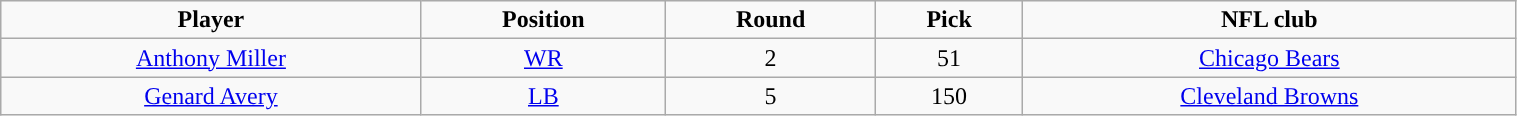<table class="wikitable" width="80%">
<tr align="center">
<td><strong>Player</strong></td>
<td><strong>Position</strong></td>
<td><strong>Round</strong></td>
<td><strong>Pick</strong></td>
<td><strong>NFL club</strong></td>
</tr>
<tr align="center" bgcolor="">
<td><a href='#'>Anthony Miller</a></td>
<td><a href='#'>WR</a></td>
<td>2</td>
<td>51</td>
<td><a href='#'>Chicago Bears</a></td>
</tr>
<tr align="center" bgcolor="">
<td><a href='#'>Genard Avery</a></td>
<td><a href='#'>LB</a></td>
<td>5</td>
<td>150</td>
<td><a href='#'>Cleveland Browns</a></td>
</tr>
</table>
